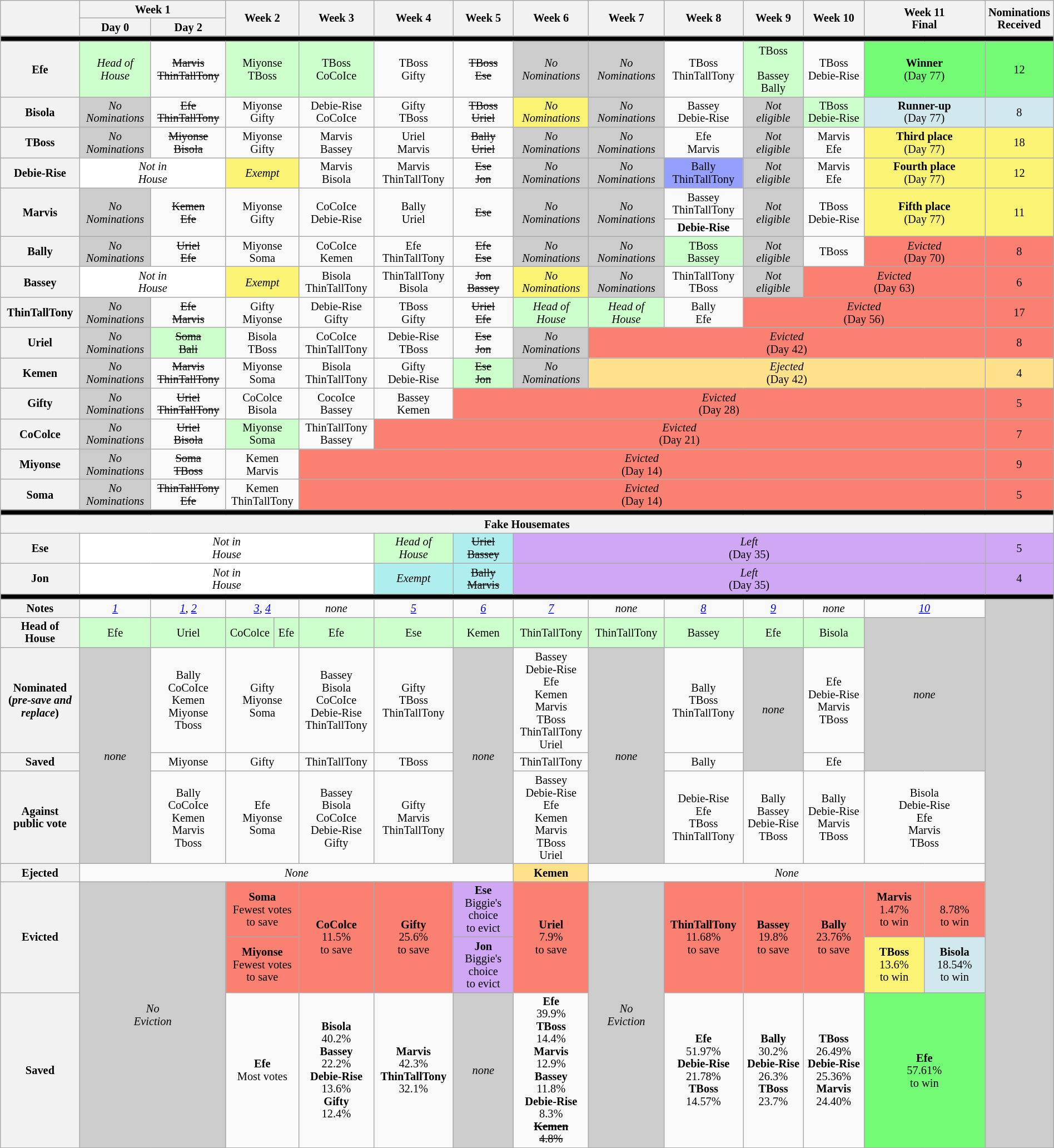<table class="wikitable" style="text-align:center; width:100%; font-size:85%; line-height:15px;">
<tr>
<th style="width: 5%;" rowspan="2"></th>
<th style="width: 10%;" colspan="2">Week 1</th>
<th style="width: 5%;" rowspan="2" colspan="2">Week 2</th>
<th style="width: 5%;" rowspan="2">Week 3</th>
<th style="width: 5%;" rowspan="2">Week 4</th>
<th style="width: 5%;" rowspan="2">Week 5</th>
<th style="width: 5%;" rowspan="2">Week 6</th>
<th style="width: 5%;" rowspan="2">Week 7</th>
<th style="width: 5%;" rowspan="2">Week 8</th>
<th style="width: 5%;" rowspan="2">Week 9</th>
<th style="width: 5%;" rowspan="2">Week 10</th>
<th style="width: 10%;" colspan="2" rowspan="2">Week 11<br>Final</th>
<th style="width: 1%;" rowspan="2">Nominations<br>Received</th>
</tr>
<tr>
<th style="width: 5%;">Day 0</th>
<th style="width: 5%;">Day 2</th>
</tr>
<tr>
<td colspan="16" style="background:black;"></td>
</tr>
<tr>
<th>Efe</th>
<td style="background:#cfc"><em>Head of<br>House</em></td>
<td><s>Marvis<br>ThinTallTony</s></td>
<td style="background:#cfc" colspan="2">Miyonse<br>TBoss</td>
<td style="background:#cfc">TBoss<br>CoCoIce</td>
<td>TBoss<br>Gifty</td>
<td><s>TBoss<br>Ese</s></td>
<td style="background:#ccc"><em>No<br>Nominations</em></td>
<td style="background:#ccc"><em>No<br>Nominations</em></td>
<td>TBoss<br>ThinTallTony</td>
<td style="background:#cfc">TBoss<br><br>Bassey<br>Bally</td>
<td>TBoss<br>Debie-Rise</td>
<td style="background:#73FB76" colspan="2"><strong>Winner</strong><br>(Day 77)</td>
<td style="background:#73FB76;">12</td>
</tr>
<tr>
<th>Bisola</th>
<td style="background:#ccc"><em>No<br>Nominations</em></td>
<td><s>Efe<br>ThinTallTony</s></td>
<td colspan="2">Miyonse<br>Gifty</td>
<td>Debie-Rise<br>CoCoIce</td>
<td>Gifty<br>TBoss</td>
<td><s>TBoss<br>Uriel</s></td>
<td style="background:#FBF373;"><em>No<br>Nominations</em></td>
<td style="background:#ccc"><em>No<br>Nominations</em></td>
<td>Bassey<br>Debie-Rise</td>
<td style="background:#ccc"><em>Not<br>eligible</em></td>
<td style="background:#cfc">TBoss<br>Debie-Rise</td>
<td style="background:#D1E8EF" colspan="2"><strong>Runner-up</strong><br>(Day 77)</td>
<td style="background:#D1E8EF;">8</td>
</tr>
<tr>
<th>TBoss</th>
<td style="background:#ccc"><em>No<br>Nominations</em></td>
<td><s>Miyonse<br>Bisola</s></td>
<td colspan="2">Miyonse<br>Gifty</td>
<td>Marvis<br>Bassey</td>
<td>Uriel<br>Marvis</td>
<td><s>Bally<br>Uriel</s></td>
<td style="background:#ccc"><em>No<br>Nominations</em></td>
<td style="background:#ccc"><em>No<br>Nominations</em></td>
<td>Efe<br>Marvis</td>
<td style="background:#ccc"><em>Not<br>eligible</em></td>
<td>Marvis<br>Efe</td>
<td colspan="2" style="background:#FBF373;"><strong>Third place</strong><br>(Day 77)</td>
<td style="background:#FBF373;">18</td>
</tr>
<tr>
<th>Debie-Rise</th>
<td style="background:white" colspan="2"><em>Not in<br>House</em></td>
<td colspan="2" style="background:#fbf373;"><em>Exempt</em></td>
<td>Marvis<br>Bisola</td>
<td>Marvis<br>ThinTallTony</td>
<td><s>Ese<br>Jon</s></td>
<td style="background:#ccc"><em>No<br>Nominations</em></td>
<td style="background:#ccc"><em>No<br>Nominations</em></td>
<td style="background:#959FFD">Bally<br>ThinTallTony</td>
<td style="background:#ccc"><em>Not<br>eligible</em></td>
<td>Marvis<br>Efe</td>
<td colspan="2" style="background:#FBF373;"><strong>Fourth place</strong><br>(Day 77)</td>
<td style="background:#FBF373;">12</td>
</tr>
<tr>
<th rowspan="2">Marvis</th>
<td style="background:#ccc" rowspan="2"><em>No<br>Nominations</em></td>
<td rowspan="2"><s>Kemen<br>Efe</s></td>
<td colspan="2" rowspan="2">Miyonse<br>Gifty</td>
<td rowspan="2">CoCoIce<br>Debie-Rise</td>
<td rowspan="2">Bally<br>Uriel</td>
<td rowspan="2"><s>Ese<br></s></td>
<td style="background:#ccc" rowspan="2"><em>No<br>Nominations</em></td>
<td style="background:#ccc" rowspan="2"><em>No<br>Nominations</em></td>
<td>Bassey<br>ThinTallTony</td>
<td rowspan="2" style="background:#ccc"><em>Not<br>eligible</em></td>
<td rowspan="2">TBoss<br>Debie-Rise</td>
<td rowspan="2" colspan="2" style="background:#FBF373;"><strong>Fifth place</strong><br>(Day 77)</td>
<td rowspan="2" style="background:#FBF373;">11</td>
</tr>
<tr>
<td><strong>Debie-Rise</strong></td>
</tr>
<tr>
<th>Bally</th>
<td style="background:#ccc"><em>No<br>Nominations</em></td>
<td><s>Uriel<br>Efe</s></td>
<td colspan="2">Miyonse<br>Soma</td>
<td>CoCoIce<br>Kemen</td>
<td>Efe<br>ThinTallTony</td>
<td><s>Efe<br>Ese</s></td>
<td style="background:#ccc"><em>No<br>Nominations</em></td>
<td style="background:#ccc"><em>No<br>Nominations</em></td>
<td style="background:#cfc">TBoss<br>Bassey</td>
<td style="background:#ccc"><em>Not<br>eligible</em></td>
<td>TBoss<br></td>
<td colspan="2" style="background:salmon;"><em>Evicted</em><br>(Day 70)</td>
<td style="background:salmon;">8</td>
</tr>
<tr>
<th>Bassey</th>
<td style="background:white" colspan="2"><em>Not in<br>House</em></td>
<td colspan="2" style="background:#fbf373;"><em>Exempt</em></td>
<td>Bisola<br>ThinTallTony</td>
<td>ThinTallTony<br>Bisola</td>
<td><s>Jon<br>Bassey</s></td>
<td style="background:#FBF373;"><em>No<br>Nominations</em></td>
<td style="background:#ccc"><em>No<br>Nominations</em></td>
<td>ThinTallTony<br>TBoss</td>
<td style="background:#ccc"><em>Not<br>eligible</em></td>
<td colspan="3" style="background:salmon;"><em>Evicted</em><br>(Day 63)</td>
<td style="background:salmon;">6</td>
</tr>
<tr>
<th>ThinTallTony</th>
<td style="background:#ccc"><em>No<br>Nominations</em></td>
<td><s>Efe<br>Marvis</s></td>
<td colspan="2">Gifty<br>Miyonse</td>
<td>Debie-Rise<br>Gifty</td>
<td>TBoss<br>Gifty</td>
<td><s>Uriel<br>Efe</s></td>
<td style="background:#cfc"><em>Head of<br>House</em></td>
<td style="background:#cfc"><em>Head of<br>House</em></td>
<td>Bally<br>Efe</td>
<td colspan="4" style="background:salmon;"><em>Evicted</em><br>(Day 56)</td>
<td style="background:salmon;">17</td>
</tr>
<tr>
<th>Uriel</th>
<td style="background:#ccc"><em>No<br>Nominations</em></td>
<td style="background:#cfc"><s>Soma<br>Bali</s></td>
<td colspan="2">Bisola<br>TBoss</td>
<td>CoCoIce<br>ThinTallTony</td>
<td>Debie-Rise<br>TBoss</td>
<td><s>Ese<br>Jon</s></td>
<td style="background:#ccc"><em>No<br>Nominations</em></td>
<td colspan="6" style="background:salmon;"><em>Evicted</em><br>(Day 42)</td>
<td style="background:salmon;">8</td>
</tr>
<tr>
<th>Kemen</th>
<td style="background:#ccc"><em>No<br>Nominations</em></td>
<td><s>Marvis<br>ThinTallTony</s></td>
<td colspan="2">Miyonse<br>Soma</td>
<td>Bisola<br>ThinTallTony</td>
<td>Gifty<br>Debie-Rise</td>
<td style="background:#cfc"><s>Ese<br>Jon</s></td>
<td style="background:#ccc"><em>No<br>Nominations</em></td>
<td style="background:#FFE08B" colspan="6"><em>Ejected</em><br>(Day 42)</td>
<td style="background:#FFE08B;">4</td>
</tr>
<tr>
<th>Gifty</th>
<td style="background:#ccc"><em>No<br>Nominations</em></td>
<td><s>Uriel<br>ThinTallTony</s></td>
<td colspan="2">CoColce<br>Bisola</td>
<td>CocoIce<br>Bassey</td>
<td>Bassey<br>Kemen</td>
<td colspan="8" style="background:salmon;"><em>Evicted</em><br>(Day 28)</td>
<td style="background:salmon;">5</td>
</tr>
<tr>
<th>CoColce</th>
<td style="background:#ccc"><em>No<br>Nominations</em></td>
<td><s>Uriel<br>Bisola</s></td>
<td colspan="2" style="background:#cfc">Miyonse<br>Soma</td>
<td>ThinTallTony<br>Bassey</td>
<td colspan="9" style="background:salmon;"><em>Evicted</em><br>(Day 21)</td>
<td style="background:salmon;">7</td>
</tr>
<tr>
<th>Miyonse</th>
<td style="background:#ccc"><em>No<br>Nominations</em></td>
<td><s>Soma<br>TBoss</s></td>
<td colspan="2">Kemen<br>Marvis</td>
<td colspan="10" style="background:salmon;"><em>Evicted</em><br>(Day 14)</td>
<td style="background:salmon;">9</td>
</tr>
<tr>
<th>Soma</th>
<td style="background:#ccc"><em>No<br>Nominations</em></td>
<td><s>ThinTallTony<br>Efe</s></td>
<td colspan="2">Kemen<br>ThinTallTony</td>
<td colspan="10" style="background:salmon;"><em>Evicted</em><br>(Day 14)</td>
<td style="background:salmon;">5</td>
</tr>
<tr>
<td colspan="16" style="background:black;"></td>
</tr>
<tr>
<th style="text-align:center" colspan="16">Fake Housemates</th>
</tr>
<tr>
<th>Ese</th>
<td style="background:white" colspan="5"><em>Not in<br>House</em></td>
<td style="background:#cfc"><em>Head of<br>House</em></td>
<td style="background:#AFEEEE"><s>Uriel<br>Bassey</s></td>
<td style="background:#D0A7F4" colspan="7"><em>Left</em><br>(Day 35)</td>
<td style="background:#D0A7F4">5</td>
</tr>
<tr>
<th>Jon</th>
<td style="background:white" colspan="5"><em>Not in<br>House</em></td>
<td style="background:#AFEEEE"><em>Exempt</em></td>
<td style="background:#AFEEEE"><s>Bally<br>Marvis</s></td>
<td style="background:#D0A7F4" colspan="7"><em>Left</em><br>(Day 35)</td>
<td style="background:#D0A7F4">4</td>
</tr>
<tr>
<td colspan="16" style="background:black;"></td>
</tr>
<tr>
<th>Notes</th>
<td><em><a href='#'>1</a></em></td>
<td><em><a href='#'>1</a>, <a href='#'>2</a></em></td>
<td colspan="2"><em><a href='#'>3</a>, <a href='#'>4</a></em></td>
<td><em>none</em></td>
<td><em><a href='#'>5</a></em></td>
<td><em><a href='#'>6</a></em></td>
<td><em><a href='#'>7</a></em></td>
<td><em>none</em></td>
<td><em><a href='#'>8</a></em></td>
<td><em><a href='#'>9</a></em></td>
<td><em>none</em></td>
<td colspan="2"><em><a href='#'>10</a></em></td>
<td rowspan="9" bgcolor="CCCCCC"></td>
</tr>
<tr style="background:#cfc">
<th>Head of<br>House</th>
<td>Efe</td>
<td>Uriel</td>
<td style="width: 1.5%;">CoColce</td>
<td style="width: 2%;">Efe</td>
<td>Efe</td>
<td>Ese</td>
<td>Kemen</td>
<td>ThinTallTony</td>
<td>ThinTallTony</td>
<td>Bassey</td>
<td>Efe</td>
<td>Bisola</td>
<td rowspan="3" colspan="2" style="background:#ccc"><em>none</em></td>
</tr>
<tr>
<th>Nominated<br>(<em>pre-save and replace</em>)</th>
<td rowspan="3" style="background:#ccc"><em>none</em></td>
<td>Bally<br>CoCoIce<br>Kemen<br>Miyonse<br>Tboss</td>
<td colspan="2">Gifty<br>Miyonse<br>Soma</td>
<td>Bassey<br>Bisola<br>CoCoIce<br>Debie-Rise<br>ThinTallTony</td>
<td>Gifty<br>TBoss<br>ThinTallTony</td>
<td rowspan="3" style="background:#ccc"><em>none</em></td>
<td>Bassey<br>Debie-Rise<br>Efe<br>Kemen<br>Marvis<br>TBoss<br>ThinTallTony<br>Uriel</td>
<td rowspan="3" style="background:#ccc"><em>none</em></td>
<td>Bally<br>TBoss<br>ThinTallTony</td>
<td rowspan="2" style="background:#ccc"><em>none</em></td>
<td>Efe<br>Debie-Rise<br>Marvis<br>TBoss</td>
</tr>
<tr>
<th>Saved</th>
<td>Miyonse</td>
<td colspan="2">Gifty</td>
<td>ThinTallTony</td>
<td>TBoss</td>
<td>ThinTallTony</td>
<td>Bally</td>
<td>Efe</td>
</tr>
<tr>
<th>Against<br>public vote</th>
<td>Bally<br>CoCoIce<br>Kemen<br>Marvis<br>Tboss</td>
<td colspan="2">Efe<br>Miyonse<br>Soma</td>
<td>Bassey<br>Bisola<br>CoCoIce<br>Debie-Rise<br>Gifty</td>
<td>Gifty<br>Marvis<br>ThinTallTony</td>
<td>Bassey<br>Debie-Rise<br>Efe<br>Kemen<br>Marvis<br>TBoss<br>Uriel</td>
<td>Debie-Rise<br>Efe<br>TBoss<br>ThinTallTony</td>
<td>Bally<br>Bassey<br>Debie-Rise<br>TBoss</td>
<td>Bally<br>Debie-Rise<br>Marvis<br>TBoss</td>
<td colspan="2">Bisola<br>Debie-Rise<br>Efe<br>Marvis<br>TBoss</td>
</tr>
<tr>
<th>Ejected</th>
<td colspan="7"><em>None</em></td>
<td style="background:#FFE08B;"><strong>Kemen</strong></td>
<td colspan="6"><em>None</em></td>
</tr>
<tr>
<th rowspan="2">Evicted</th>
<td style="background:#ccc" rowspan="4" colspan="2"><em>No<br>Eviction</em></td>
<td style="background:salmon;" colspan="2"><strong>Soma</strong><br>Fewest votes<br>to save</td>
<td rowspan="2" style="background:salmon;"><strong>CoColce</strong><br>11.5%<br>to save</td>
<td rowspan="2" style="background:salmon;"><strong>Gifty</strong><br>25.6%<br>to save</td>
<td style="background:#D0A7F4;"><strong>Ese</strong><br>Biggie's choice<br>to evict</td>
<td rowspan="2" style="background:salmon;"><strong>Uriel</strong><br>7.9%<br>to save</td>
<td style="background:#ccc" rowspan="4"><em>No<br>Eviction</em></td>
<td rowspan="2" style="background:salmon;"><strong>ThinTallTony</strong><br>11.68%<br>to save</td>
<td rowspan="2" style="background:salmon;"><strong>Bassey</strong><br>19.8%<br>to save</td>
<td rowspan="2" style="background:salmon;"><strong>Bally</strong><br>23.76%<br>to save</td>
<td style="background:salmon; width: 5%;"><strong>Marvis</strong><br>1.47%<br>to win</td>
<td style="background:salmon; width: 5%;"><strong></strong><br>8.78%<br>to win</td>
</tr>
<tr>
<td style="background:salmon;" colspan="2"><strong>Miyonse</strong><br>Fewest votes<br>to save</td>
<td style="background:#D0A7F4;"><strong>Jon</strong><br>Biggie's choice<br>to evict</td>
<td style="background:#FBF373;"><strong>TBoss</strong><br>13.6%<br>to win</td>
<td style="background:#D1E8EF;"><strong>Bisola</strong><br>18.54%<br>to win</td>
</tr>
<tr>
<th>Saved</th>
<td colspan="2"><strong>Efe</strong><br>Most votes</td>
<td><strong>Bisola</strong><br>40.2%<br><strong>Bassey</strong><br>22.2%<br><strong>Debie-Rise</strong><br>13.6%<br><strong>Gifty</strong><br>12.4%</td>
<td><strong>Marvis</strong><br>42.3%<br><strong>ThinTallTony</strong><br>32.1%</td>
<td style="background:#ccc"><em>none</em></td>
<td><strong>Efe</strong><br>39.9%<br><strong>TBoss</strong><br>14.4%<br><strong>Marvis</strong><br>12.9%<br><strong>Bassey</strong><br>11.8%<br><strong>Debie-Rise</strong><br>8.3%<br><s><strong>Kemen</strong><br>4.8%</s></td>
<td><strong>Efe</strong><br>51.97%<br><strong>Debie-Rise</strong><br>21.78%<br><strong>TBoss</strong><br>14.57%</td>
<td><strong>Bally</strong><br>30.2%<br><strong>Debie-Rise</strong><br>26.3%<br><strong>TBoss</strong><br>23.7%</td>
<td><strong>TBoss</strong><br>26.49%<br><strong>Debie-Rise</strong><br>25.36%<br><strong>Marvis</strong><br>24.40%</td>
<td colspan="2" style="background:#73FB76;"><strong>Efe</strong><br> 57.61%<br>to win</td>
</tr>
</table>
